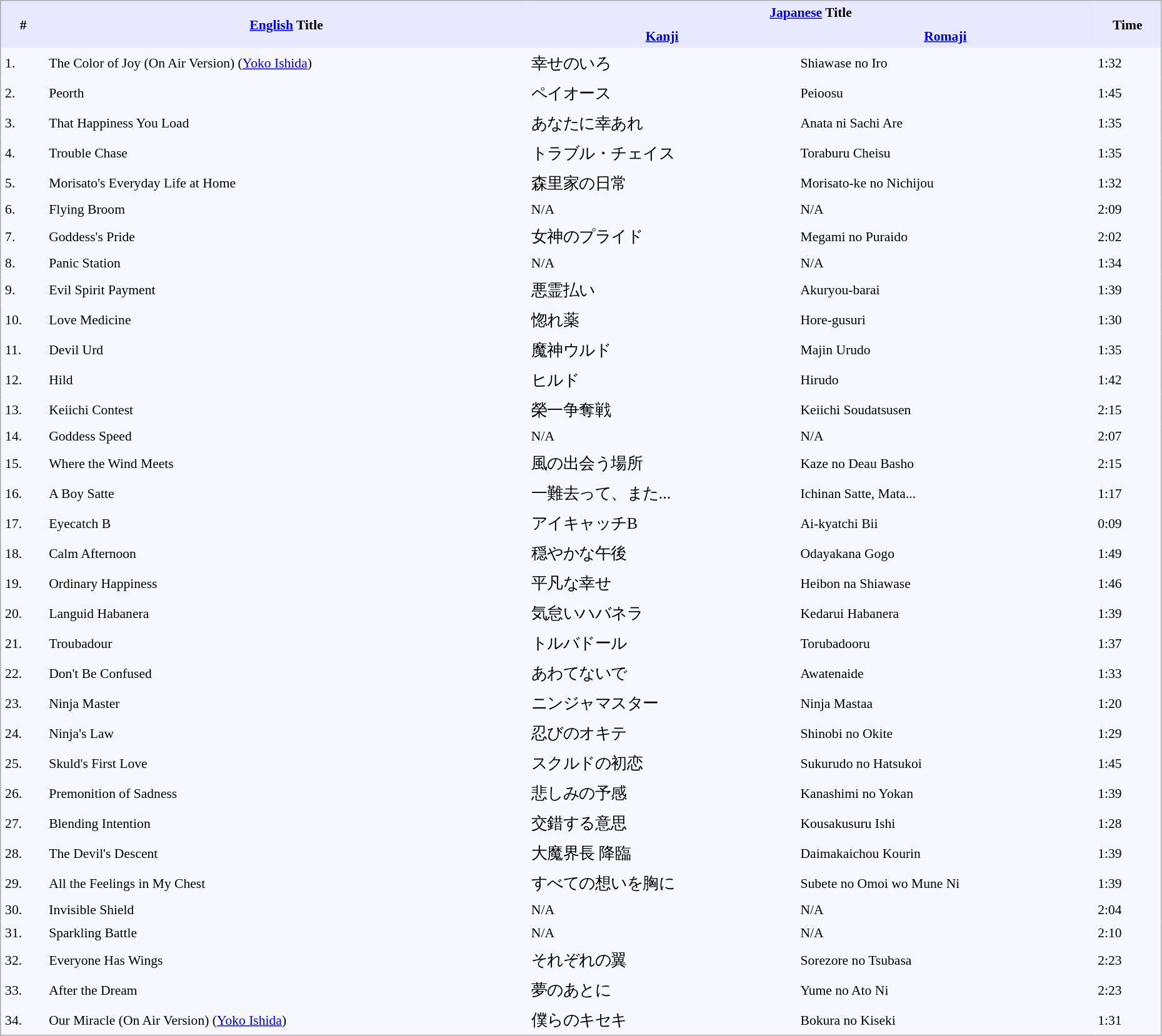<table border="0" cellpadding="4" cellspacing="0"  style="border:1px #aaa solid; border-collapse:collapse; padding:0.2em; margin:0 1em 1em; background:#f7f8ff; font-size:0.9em; width:98%;">
<tr style="vertical-align:middle; background:#e6e9ff;">
<th rowspan="2">#</th>
<th rowspan="2"><a href='#'>English</a> Title</th>
<th colspan="2"><a href='#'>Japanese</a> Title</th>
<th rowspan="2">Time</th>
</tr>
<tr style="background:#e6e9ff;">
<th><a href='#'>Kanji</a></th>
<th><a href='#'>Romaji</a></th>
</tr>
<tr>
<td>1.</td>
<td>The Color of Joy (On Air Version) (<a href='#'>Yoko Ishida</a>)</td>
<td style="font-size: 120%;">幸せのいろ</td>
<td>Shiawase no Iro</td>
<td>1:32</td>
</tr>
<tr>
<td>2.</td>
<td>Peorth</td>
<td style="font-size: 120%;">ペイオース</td>
<td>Peioosu</td>
<td>1:45</td>
</tr>
<tr>
<td>3.</td>
<td>That Happiness You Load</td>
<td style="font-size: 120%;">あなたに幸あれ</td>
<td>Anata ni Sachi Are</td>
<td>1:35</td>
</tr>
<tr>
<td>4.</td>
<td>Trouble Chase</td>
<td style="font-size: 120%;">トラブル・チェイス</td>
<td>Toraburu Cheisu</td>
<td>1:35</td>
</tr>
<tr>
<td>5.</td>
<td>Morisato's Everyday Life at Home</td>
<td style="font-size: 120%;">森里家の日常</td>
<td>Morisato-ke no Nichijou</td>
<td>1:32</td>
</tr>
<tr>
<td>6.</td>
<td>Flying Broom</td>
<td>N/A</td>
<td>N/A</td>
<td>2:09</td>
</tr>
<tr>
<td>7.</td>
<td>Goddess's Pride</td>
<td style="font-size: 120%;">女神のプライド</td>
<td>Megami no Puraido</td>
<td>2:02</td>
</tr>
<tr>
<td>8.</td>
<td>Panic Station</td>
<td>N/A</td>
<td>N/A</td>
<td>1:34</td>
</tr>
<tr>
<td>9.</td>
<td>Evil Spirit Payment</td>
<td style="font-size: 120%;">悪霊払い</td>
<td>Akuryou-barai</td>
<td>1:39</td>
</tr>
<tr>
<td>10.</td>
<td>Love Medicine</td>
<td style="font-size: 120%;">惚れ薬</td>
<td>Hore-gusuri</td>
<td>1:30</td>
</tr>
<tr>
<td>11.</td>
<td>Devil Urd</td>
<td style="font-size: 120%;">魔神ウルド</td>
<td>Majin Urudo</td>
<td>1:35</td>
</tr>
<tr>
<td>12.</td>
<td>Hild</td>
<td style="font-size: 120%;">ヒルド</td>
<td>Hirudo</td>
<td>1:42</td>
</tr>
<tr>
<td>13.</td>
<td>Keiichi Contest</td>
<td style="font-size: 120%;">榮一争奪戦</td>
<td>Keiichi Soudatsusen</td>
<td>2:15</td>
</tr>
<tr>
<td>14.</td>
<td>Goddess Speed</td>
<td>N/A</td>
<td>N/A</td>
<td>2:07</td>
</tr>
<tr>
<td>15.</td>
<td>Where the Wind Meets</td>
<td style="font-size: 120%;">風の出会う場所</td>
<td>Kaze no Deau Basho</td>
<td>2:15</td>
</tr>
<tr>
<td>16.</td>
<td>A Boy Satte</td>
<td style="font-size: 120%;">一難去って、また...</td>
<td>Ichinan Satte, Mata...</td>
<td>1:17</td>
</tr>
<tr>
<td>17.</td>
<td>Eyecatch B</td>
<td style="font-size: 120%;">アイキャッチB</td>
<td>Ai-kyatchi Bii</td>
<td>0:09</td>
</tr>
<tr>
<td>18.</td>
<td>Calm Afternoon</td>
<td style="font-size: 120%;">穏やかな午後</td>
<td>Odayakana Gogo</td>
<td>1:49</td>
</tr>
<tr>
<td>19.</td>
<td>Ordinary Happiness</td>
<td style="font-size: 120%;">平凡な幸せ</td>
<td>Heibon na Shiawase</td>
<td>1:46</td>
</tr>
<tr>
<td>20.</td>
<td>Languid Habanera</td>
<td style="font-size: 120%;">気怠いハバネラ</td>
<td>Kedarui Habanera</td>
<td>1:39</td>
</tr>
<tr>
<td>21.</td>
<td>Troubadour</td>
<td style="font-size: 120%;">トルバドール</td>
<td>Torubadooru</td>
<td>1:37</td>
</tr>
<tr>
<td>22.</td>
<td>Don't Be Confused</td>
<td style="font-size: 120%;">あわてないで</td>
<td>Awatenaide</td>
<td>1:33</td>
</tr>
<tr>
<td>23.</td>
<td>Ninja Master</td>
<td style="font-size: 120%;">ニンジャマスター</td>
<td>Ninja Mastaa</td>
<td>1:20</td>
</tr>
<tr>
<td>24.</td>
<td>Ninja's Law</td>
<td style="font-size: 120%;">忍びのオキテ</td>
<td>Shinobi no Okite</td>
<td>1:29</td>
</tr>
<tr>
<td>25.</td>
<td>Skuld's First Love</td>
<td style="font-size: 120%;">スクルドの初恋</td>
<td>Sukurudo no Hatsukoi</td>
<td>1:45</td>
</tr>
<tr>
<td>26.</td>
<td>Premonition of Sadness</td>
<td style="font-size: 120%;">悲しみの予感</td>
<td>Kanashimi no Yokan</td>
<td>1:39</td>
</tr>
<tr>
<td>27.</td>
<td>Blending Intention</td>
<td style="font-size: 120%;">交錯する意思</td>
<td>Kousakusuru Ishi</td>
<td>1:28</td>
</tr>
<tr>
<td>28.</td>
<td>The Devil's Descent</td>
<td style="font-size: 120%;">大魔界長 降臨</td>
<td>Daimakaichou Kourin</td>
<td>1:39</td>
</tr>
<tr>
<td>29.</td>
<td>All the Feelings in My Chest</td>
<td style="font-size: 120%;">すべての想いを胸に</td>
<td>Subete no Omoi wo Mune Ni</td>
<td>1:39</td>
</tr>
<tr>
<td>30.</td>
<td>Invisible Shield</td>
<td>N/A</td>
<td>N/A</td>
<td>2:04</td>
</tr>
<tr>
<td>31.</td>
<td>Sparkling Battle</td>
<td>N/A</td>
<td>N/A</td>
<td>2:10</td>
</tr>
<tr>
<td>32.</td>
<td>Everyone Has Wings</td>
<td style="font-size: 120%;">それぞれの翼</td>
<td>Sorezore no Tsubasa</td>
<td>2:23</td>
</tr>
<tr>
<td>33.</td>
<td>After the Dream</td>
<td style="font-size: 120%;">夢のあとに</td>
<td>Yume no Ato Ni</td>
<td>2:23</td>
</tr>
<tr>
<td>34.</td>
<td>Our Miracle (On Air Version) (<a href='#'>Yoko Ishida</a>)</td>
<td style="font-size: 120%;">僕らのキセキ</td>
<td>Bokura no Kiseki</td>
<td>1:31</td>
</tr>
</table>
